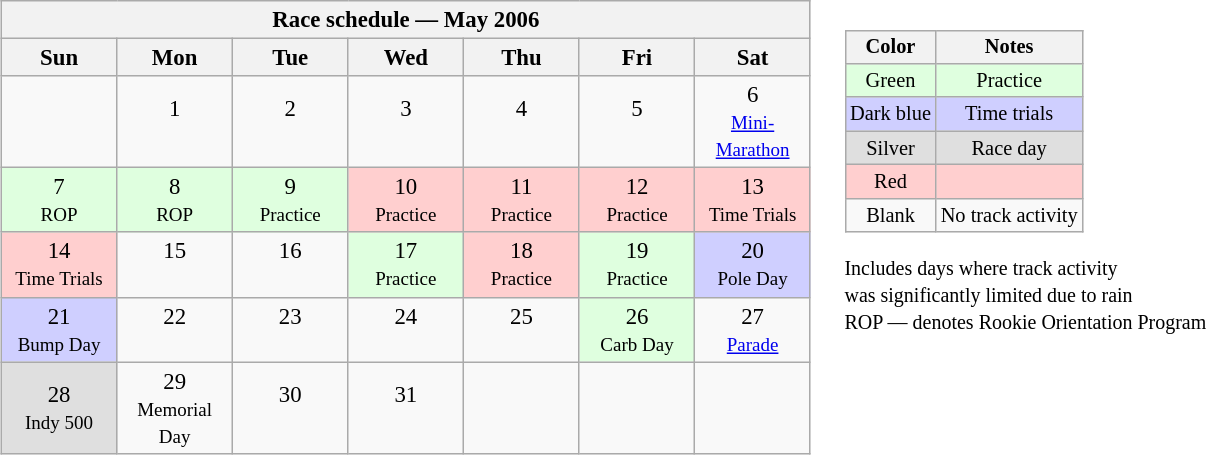<table>
<tr>
<td><br><table class="wikitable" style="text-align:center; font-size:95%">
<tr valign="top">
<th colspan=7>Race schedule — May 2006</th>
</tr>
<tr>
<th scope="col" width="70">Sun</th>
<th scope="col" width="70">Mon</th>
<th scope="col" width="70">Tue</th>
<th scope="col" width="70">Wed</th>
<th scope="col" width="70">Thu</th>
<th scope="col" width="70">Fri</th>
<th scope="col" width="70">Sat</th>
</tr>
<tr>
<td> </td>
<td>1<br> </td>
<td>2<br> </td>
<td>3<br> </td>
<td>4<br> </td>
<td>5<br> </td>
<td>6<br><small><a href='#'>Mini-Marathon</a></small></td>
</tr>
<tr>
<td style="background:#DFFFDF;">7<br><small>ROP</small></td>
<td style="background:#DFFFDF;">8<br><small>ROP</small></td>
<td style="background:#DFFFDF;">9<br><small>Practice</small></td>
<td style="background:#FFCFCF;">10<br><small>Practice</small></td>
<td style="background:#FFCFCF;">11<br><small>Practice</small></td>
<td style="background:#FFCFCF;">12<br><small>Practice</small></td>
<td style="background:#FFCFCF;">13<br><small>Time Trials</small></td>
</tr>
<tr>
<td style="background:#FFCFCF;">14<br><small>Time Trials</small></td>
<td>15<br> </td>
<td>16<br> </td>
<td style="background:#DFFFDF;">17<br><small>Practice</small></td>
<td style="background:#FFCFCF;">18<br><small>Practice</small></td>
<td style="background:#DFFFDF;">19<br><small>Practice</small></td>
<td style="background:#CFCFFF;">20<br><small>Pole Day</small></td>
</tr>
<tr>
<td style="background:#CFCFFF;">21<br><small>Bump Day</small></td>
<td>22<br> </td>
<td>23<br> </td>
<td>24<br> </td>
<td>25<br> </td>
<td style="background:#DFFFDF;">26<br><small>Carb Day</small></td>
<td>27<br><small><a href='#'>Parade</a></small></td>
</tr>
<tr>
<td style="background:#DFDFDF;">28<br><small>Indy 500</small></td>
<td>29<br><small>Memorial Day</small></td>
<td>30<br> </td>
<td>31<br> </td>
<td> </td>
<td> </td>
<td> </td>
</tr>
</table>
</td>
<td valign="top"><br><table>
<tr>
<td><br><table style="margin-right:0; font-size:85%; text-align:center;" class="wikitable">
<tr>
<th>Color</th>
<th>Notes</th>
</tr>
<tr style="background:#DFFFDF;">
<td>Green</td>
<td>Practice</td>
</tr>
<tr style="background:#CFCFFF;">
<td>Dark blue</td>
<td>Time trials</td>
</tr>
<tr style="background:#DFDFDF;">
<td>Silver</td>
<td>Race day</td>
</tr>
<tr style="background:#FFCFCF;">
<td>Red</td>
<td></td>
</tr>
<tr>
<td>Blank</td>
<td>No track activity</td>
</tr>
</table>
 <small>Includes days where track activity<br>was significantly limited due to rain</small><br><small>ROP — denotes Rookie Orientation Program</small></td>
</tr>
</table>
</td>
</tr>
</table>
